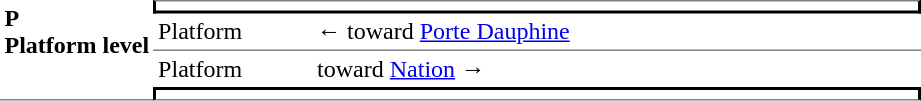<table border=0 cellspacing=0 cellpadding=3>
<tr>
<td style="border-bottom:solid 1px gray;" rowspan=5 valign=top><strong>P<br>Platform level</strong></td>
<td style="border-top:solid 1px gray;border-right:solid 2px black;border-left:solid 2px black;border-bottom:solid 2px black;text-align:center;" colspan=2></td>
</tr>
<tr>
<td style="border-bottom:solid 1px gray;" width=100>Platform </td>
<td style="border-bottom:solid 1px gray;" width=400>←   toward <a href='#'>Porte Dauphine</a> </td>
</tr>
<tr>
<td>Platform </td>
<td>   toward <a href='#'>Nation</a>  →</td>
</tr>
<tr>
<td style="border-top:solid 2px black;border-right:solid 2px black;border-left:solid 2px black;border-bottom:solid 1px gray;text-align:center;" colspan=2></td>
</tr>
</table>
